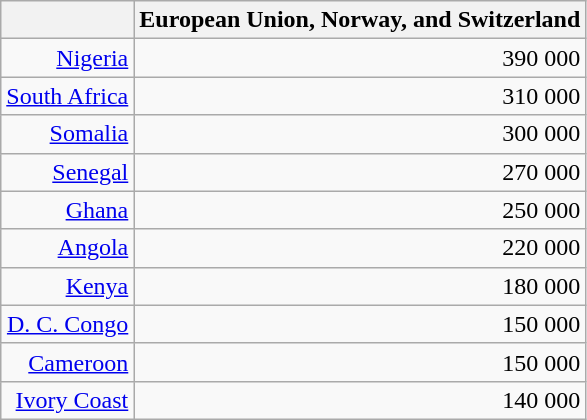<table class="wikitable" style="text-align: right;">
<tr>
<th></th>
<th>European Union, Norway, and Switzerland</th>
</tr>
<tr>
<td><a href='#'>Nigeria</a></td>
<td>390 000</td>
</tr>
<tr>
<td><a href='#'>South Africa</a></td>
<td>310 000</td>
</tr>
<tr>
<td><a href='#'>Somalia</a></td>
<td>300 000</td>
</tr>
<tr>
<td><a href='#'>Senegal</a></td>
<td>270 000</td>
</tr>
<tr>
<td><a href='#'>Ghana</a></td>
<td>250 000</td>
</tr>
<tr>
<td><a href='#'>Angola</a></td>
<td>220 000</td>
</tr>
<tr>
<td><a href='#'>Kenya</a></td>
<td>180 000</td>
</tr>
<tr>
<td><a href='#'>D. C. Congo</a></td>
<td>150 000</td>
</tr>
<tr>
<td><a href='#'>Cameroon</a></td>
<td>150 000</td>
</tr>
<tr>
<td><a href='#'>Ivory Coast</a></td>
<td>140 000</td>
</tr>
</table>
